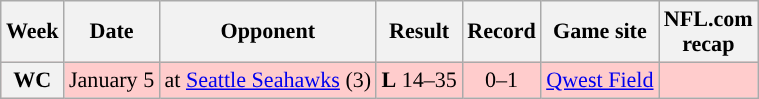<table class="wikitable" align="center" style="font-size: 92%">
<tr>
<th>Week</th>
<th>Date</th>
<th>Opponent</th>
<th>Result</th>
<th>Record</th>
<th>Game site</th>
<th>NFL.com<br>recap</th>
</tr>
<tr style="background:#fcc; text-align:center;">
<th>WC</th>
<td>January 5</td>
<td>at <a href='#'>Seattle Seahawks</a> (3)</td>
<td><strong>L</strong> 14–35</td>
<td>0–1</td>
<td><a href='#'>Qwest Field</a></td>
<td></td>
</tr>
</table>
